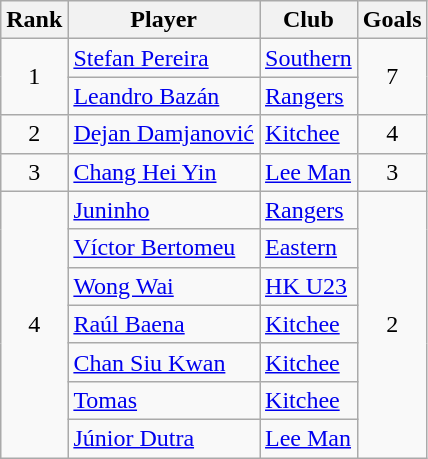<table class="wikitable" style="text-align:center">
<tr>
<th>Rank</th>
<th>Player</th>
<th>Club</th>
<th>Goals</th>
</tr>
<tr>
<td rowspan="2">1</td>
<td style="text-align:left;"> <a href='#'>Stefan Pereira</a></td>
<td style="text-align:left;"><a href='#'>Southern</a></td>
<td rowspan="2">7</td>
</tr>
<tr>
<td style="text-align:left;"> <a href='#'>Leandro Bazán</a></td>
<td style="text-align:left;"><a href='#'>Rangers</a></td>
</tr>
<tr>
<td rowspan="1">2</td>
<td style="text-align:left;"> <a href='#'>Dejan Damjanović</a></td>
<td style="text-align:left;"><a href='#'>Kitchee</a></td>
<td rowspan="1">4</td>
</tr>
<tr>
<td rowspan="1">3</td>
<td style="text-align:left;"> <a href='#'>Chang Hei Yin</a></td>
<td style="text-align:left;"><a href='#'>Lee Man</a></td>
<td rowspan="1">3</td>
</tr>
<tr>
<td rowspan="7">4</td>
<td style="text-align:left;"> <a href='#'>Juninho</a></td>
<td style="text-align:left;"><a href='#'>Rangers</a></td>
<td rowspan="7">2</td>
</tr>
<tr>
<td style="text-align:left;"> <a href='#'>Víctor Bertomeu</a></td>
<td style="text-align:left;"><a href='#'>Eastern</a></td>
</tr>
<tr>
<td style="text-align:left;"> <a href='#'>Wong Wai</a></td>
<td style="text-align:left;"><a href='#'>HK U23</a></td>
</tr>
<tr>
<td style="text-align:left;"> <a href='#'>Raúl Baena</a></td>
<td style="text-align:left;"><a href='#'>Kitchee</a></td>
</tr>
<tr>
<td style="text-align:left;"> <a href='#'>Chan Siu Kwan</a></td>
<td style="text-align:left;"><a href='#'>Kitchee</a></td>
</tr>
<tr>
<td style="text-align:left;"> <a href='#'>Tomas</a></td>
<td style="text-align:left;"><a href='#'>Kitchee</a></td>
</tr>
<tr>
<td style="text-align:left;"> <a href='#'>Júnior Dutra</a></td>
<td style="text-align:left;"><a href='#'>Lee Man</a></td>
</tr>
</table>
